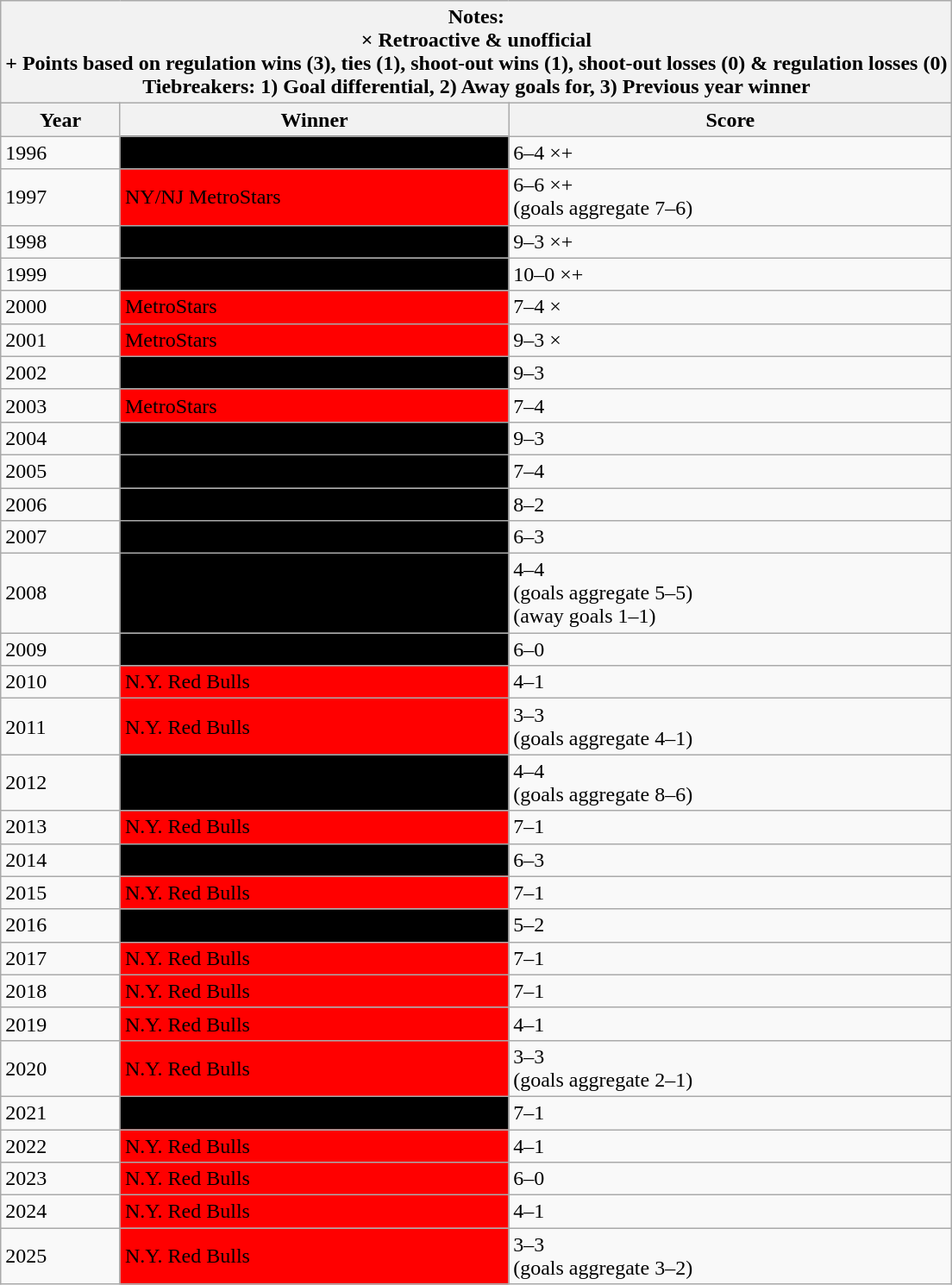<table class="wikitable collapsed collapsible">
<tr>
<th colspan=3>Notes:<br>× Retroactive & unofficial<br>+ Points based on regulation wins (3), ties (1), shoot-out wins (1), shoot-out losses (0) & regulation losses (0)<br>Tiebreakers: 1) Goal differential, 2) Away goals for, 3) Previous year winner</th>
</tr>
<tr>
<th>Year</th>
<th>Winner</th>
<th>Score</th>
</tr>
<tr>
<td>1996</td>
<td bgcolor=#000000><span>D.C. United</span></td>
<td>6–4 ×+</td>
</tr>
<tr>
<td>1997</td>
<td bgcolor=#FF0000><span>NY/NJ MetroStars</span></td>
<td>6–6 ×+<br>(goals aggregate 7–6)</td>
</tr>
<tr>
<td>1998</td>
<td bgcolor=#000000><span>D.C. United</span></td>
<td>9–3 ×+</td>
</tr>
<tr>
<td>1999</td>
<td bgcolor=#000000><span>D.C. United</span></td>
<td>10–0 ×+</td>
</tr>
<tr>
<td>2000</td>
<td bgcolor=#FF0000><span>MetroStars</span></td>
<td>7–4 ×</td>
</tr>
<tr>
<td>2001</td>
<td bgcolor=#FF0000><span>MetroStars</span></td>
<td>9–3 ×</td>
</tr>
<tr>
<td>2002</td>
<td bgcolor=#000000><span>D.C. United</span></td>
<td>9–3</td>
</tr>
<tr>
<td>2003</td>
<td bgcolor=#FF0000><span>MetroStars</span></td>
<td>7–4</td>
</tr>
<tr>
<td>2004</td>
<td bgcolor=#000000><span>D.C. United</span></td>
<td>9–3</td>
</tr>
<tr>
<td>2005</td>
<td bgcolor=#000000><span>D.C. United</span></td>
<td>7–4</td>
</tr>
<tr>
<td>2006</td>
<td bgcolor=#000000><span>D.C. United</span></td>
<td>8–2</td>
</tr>
<tr>
<td>2007</td>
<td bgcolor=#000000><span>D.C. United</span></td>
<td>6–3</td>
</tr>
<tr>
<td>2008</td>
<td bgcolor=#000000><span>D.C. United</span></td>
<td>4–4<br>(goals aggregate 5–5)<br>(away goals 1–1)</td>
</tr>
<tr>
<td>2009</td>
<td bgcolor=#000000><span>D.C. United</span></td>
<td>6–0</td>
</tr>
<tr>
<td>2010</td>
<td bgcolor=#FF0000><span>N.Y. Red Bulls</span></td>
<td>4–1</td>
</tr>
<tr>
<td>2011</td>
<td bgcolor=#FF0000><span>N.Y. Red Bulls</span></td>
<td>3–3<br>(goals aggregate 4–1)</td>
</tr>
<tr>
<td>2012</td>
<td bgcolor=#000000><span>D.C. United</span></td>
<td>4–4<br>(goals aggregate 8–6)</td>
</tr>
<tr>
<td>2013</td>
<td bgcolor=#FF0000><span>N.Y. Red Bulls</span></td>
<td>7–1</td>
</tr>
<tr>
<td>2014</td>
<td bgcolor=#000000><span>D.C. United</span></td>
<td>6–3</td>
</tr>
<tr>
<td>2015</td>
<td bgcolor=#FF0000><span>N.Y. Red Bulls</span></td>
<td>7–1</td>
</tr>
<tr>
<td>2016</td>
<td bgcolor=#000000><span>D.C. United</span></td>
<td>5–2</td>
</tr>
<tr>
<td>2017</td>
<td bgcolor=#FF0000><span>N.Y. Red Bulls</span></td>
<td>7–1</td>
</tr>
<tr>
<td>2018</td>
<td bgcolor=#FF0000><span>N.Y. Red Bulls</span></td>
<td>7–1</td>
</tr>
<tr>
<td>2019</td>
<td bgcolor=#FF0000><span>N.Y. Red Bulls</span></td>
<td>4–1</td>
</tr>
<tr>
<td>2020</td>
<td bgcolor=#FF0000><span>N.Y. Red Bulls</span></td>
<td>3–3<br>(goals aggregate 2–1)</td>
</tr>
<tr>
<td>2021</td>
<td bgcolor=#000000><span>D.C. United</span></td>
<td>7–1</td>
</tr>
<tr>
<td>2022</td>
<td bgcolor=#FF0000><span>N.Y. Red Bulls</span></td>
<td>4–1</td>
</tr>
<tr>
<td>2023</td>
<td bgcolor=#FF0000><span>N.Y. Red Bulls</span></td>
<td>6–0</td>
</tr>
<tr>
<td>2024</td>
<td bgcolor=#FF0000><span>N.Y. Red Bulls</span></td>
<td>4–1</td>
</tr>
<tr>
<td>2025</td>
<td bgcolor=#FF0000><span>N.Y. Red Bulls</span></td>
<td>3–3<br>(goals aggregate 3–2)</td>
</tr>
</table>
